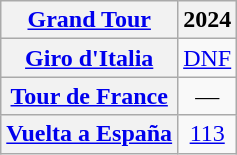<table class="wikitable plainrowheaders">
<tr>
<th scope="col"><a href='#'>Grand Tour</a></th>
<th scope="col">2024</th>
</tr>
<tr style="text-align:center;">
<th scope="row"> <a href='#'>Giro d'Italia</a></th>
<td><a href='#'>DNF</a></td>
</tr>
<tr style="text-align:center;">
<th scope="row"> <a href='#'>Tour de France</a></th>
<td>—</td>
</tr>
<tr style="text-align:center;">
<th scope="row"> <a href='#'>Vuelta a España</a></th>
<td><a href='#'>113</a></td>
</tr>
</table>
